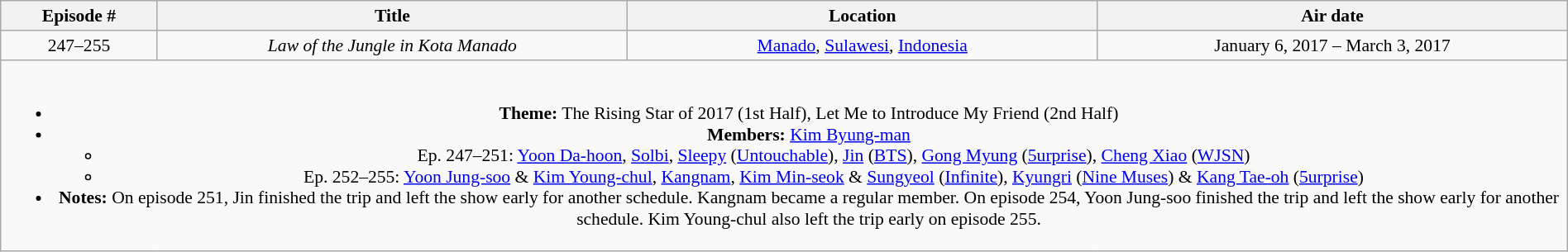<table class="wikitable" style="text-align:center; font-size:90%; width:100%;">
<tr>
<th width="10%">Episode #</th>
<th width="30%">Title</th>
<th width="30%">Location</th>
<th width="30%">Air date</th>
</tr>
<tr>
<td>247–255</td>
<td><em>Law of the Jungle in Kota Manado</em></td>
<td><a href='#'>Manado</a>, <a href='#'>Sulawesi</a>, <a href='#'>Indonesia</a></td>
<td>January 6, 2017 – March 3, 2017</td>
</tr>
<tr>
<td colspan="4"><br><ul><li><strong>Theme:</strong> The Rising Star of 2017 (1st Half), Let Me to Introduce My Friend (2nd Half)</li><li><strong>Members:</strong> <a href='#'>Kim Byung-man</a><ul><li>Ep. 247–251: <a href='#'>Yoon Da-hoon</a>, <a href='#'>Solbi</a>, <a href='#'>Sleepy</a> (<a href='#'>Untouchable</a>), <a href='#'>Jin</a> (<a href='#'>BTS</a>), <a href='#'>Gong Myung</a> (<a href='#'>5urprise</a>), <a href='#'>Cheng Xiao</a> (<a href='#'>WJSN</a>)</li><li>Ep. 252–255: <a href='#'>Yoon Jung-soo</a> & <a href='#'>Kim Young-chul</a>, <a href='#'>Kangnam</a>, <a href='#'>Kim Min-seok</a> & <a href='#'>Sungyeol</a> (<a href='#'>Infinite</a>), <a href='#'>Kyungri</a> (<a href='#'>Nine Muses</a>) & <a href='#'>Kang Tae-oh</a> (<a href='#'>5urprise</a>)</li></ul></li><li><strong>Notes:</strong> On episode 251, Jin finished the trip and left the show early for another schedule. Kangnam became a regular member. On episode 254, Yoon Jung-soo finished the trip and left the show early for another schedule. Kim Young-chul also left the trip early on episode 255.</li></ul></td>
</tr>
</table>
